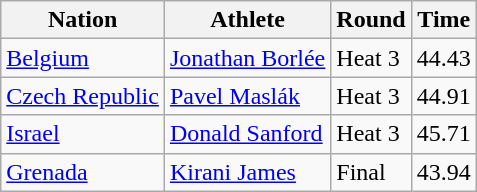<table class="wikitable sortable">
<tr>
<th>Nation</th>
<th>Athlete</th>
<th>Round</th>
<th>Time</th>
</tr>
<tr>
<td><a href='#'>Belgium</a></td>
<td><a href='#'>Jonathan Borlée</a></td>
<td>Heat 3</td>
<td>44.43</td>
</tr>
<tr>
<td><a href='#'>Czech Republic</a></td>
<td><a href='#'>Pavel Maslák</a></td>
<td>Heat 3</td>
<td>44.91</td>
</tr>
<tr>
<td><a href='#'>Israel</a></td>
<td><a href='#'>Donald Sanford</a></td>
<td>Heat 3</td>
<td>45.71</td>
</tr>
<tr>
<td><a href='#'>Grenada</a></td>
<td><a href='#'>Kirani James</a></td>
<td>Final</td>
<td>43.94</td>
</tr>
</table>
